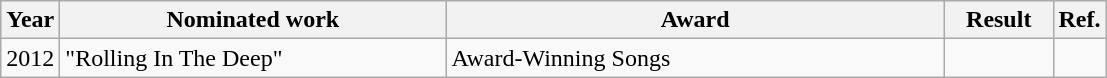<table class="wikitable">
<tr>
<th>Year</th>
<th width="250">Nominated work</th>
<th width="325">Award</th>
<th width="65">Result</th>
<th>Ref.</th>
</tr>
<tr>
<td>2012</td>
<td>"Rolling In The Deep"</td>
<td>Award-Winning Songs</td>
<td></td>
<td></td>
</tr>
</table>
